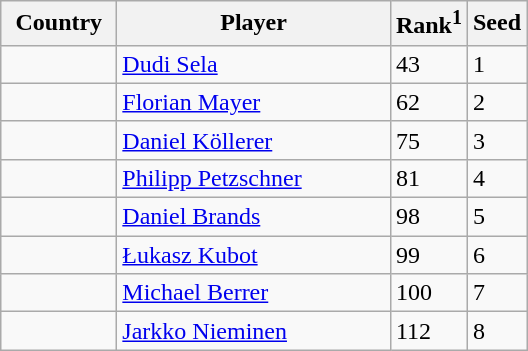<table class="sortable wikitable">
<tr>
<th width="70">Country</th>
<th width="175">Player</th>
<th>Rank<sup>1</sup></th>
<th>Seed</th>
</tr>
<tr>
<td></td>
<td><a href='#'>Dudi Sela</a></td>
<td>43</td>
<td>1</td>
</tr>
<tr>
<td></td>
<td><a href='#'>Florian Mayer</a></td>
<td>62</td>
<td>2</td>
</tr>
<tr>
<td></td>
<td><a href='#'>Daniel Köllerer</a></td>
<td>75</td>
<td>3</td>
</tr>
<tr>
<td></td>
<td><a href='#'>Philipp Petzschner</a></td>
<td>81</td>
<td>4</td>
</tr>
<tr>
<td></td>
<td><a href='#'>Daniel Brands</a></td>
<td>98</td>
<td>5</td>
</tr>
<tr>
<td></td>
<td><a href='#'>Łukasz Kubot</a></td>
<td>99</td>
<td>6</td>
</tr>
<tr>
<td></td>
<td><a href='#'>Michael Berrer</a></td>
<td>100</td>
<td>7</td>
</tr>
<tr>
<td></td>
<td><a href='#'>Jarkko Nieminen</a></td>
<td>112</td>
<td>8</td>
</tr>
</table>
